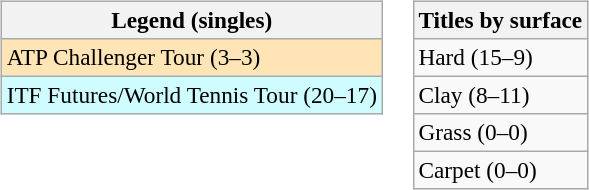<table>
<tr valign=top>
<td><br><table class=wikitable style=font-size:97%>
<tr>
<th>Legend (singles)</th>
</tr>
<tr bgcolor=moccasin>
<td>ATP Challenger Tour (3–3)</td>
</tr>
<tr bgcolor=#cffcff>
<td>ITF Futures/World Tennis Tour (20–17)</td>
</tr>
</table>
</td>
<td><br><table class=wikitable style=font-size:97%>
<tr>
<th>Titles by surface</th>
</tr>
<tr>
<td>Hard (15–9)</td>
</tr>
<tr>
<td>Clay (8–11)</td>
</tr>
<tr>
<td>Grass (0–0)</td>
</tr>
<tr>
<td>Carpet (0–0)</td>
</tr>
</table>
</td>
</tr>
</table>
